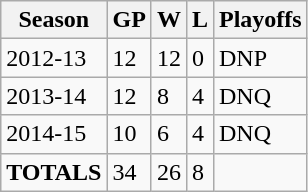<table class="wikitable">
<tr>
<th>Season</th>
<th>GP</th>
<th>W</th>
<th>L</th>
<th>Playoffs</th>
</tr>
<tr>
<td>2012-13</td>
<td>12</td>
<td>12</td>
<td>0</td>
<td>DNP</td>
</tr>
<tr>
<td>2013-14</td>
<td>12</td>
<td>8</td>
<td>4</td>
<td>DNQ</td>
</tr>
<tr>
<td>2014-15</td>
<td>10</td>
<td>6</td>
<td>4</td>
<td>DNQ</td>
</tr>
<tr>
<td><strong>TOTALS</strong></td>
<td>34</td>
<td>26</td>
<td>8</td>
<td></td>
</tr>
</table>
